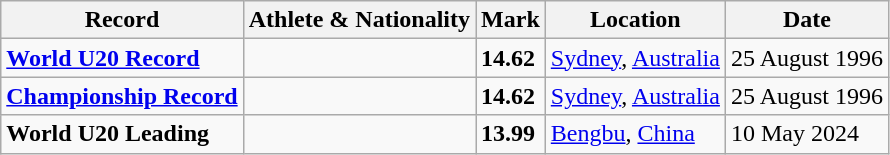<table class="wikitable">
<tr>
<th scope="col">Record</th>
<th scope="col">Athlete & Nationality</th>
<th scope="col">Mark</th>
<th scope="col">Location</th>
<th scope="col">Date</th>
</tr>
<tr>
<td><strong><a href='#'>World U20 Record</a></strong></td>
<td></td>
<td><strong>14.62</strong></td>
<td><a href='#'>Sydney</a>, <a href='#'>Australia</a></td>
<td>25 August 1996</td>
</tr>
<tr>
<td><strong><a href='#'>Championship Record</a></strong></td>
<td></td>
<td><strong>14.62</strong></td>
<td><a href='#'>Sydney</a>, <a href='#'>Australia</a></td>
<td>25 August 1996</td>
</tr>
<tr>
<td><strong>World U20 Leading</strong></td>
<td></td>
<td><strong>13.99</strong></td>
<td><a href='#'>Bengbu</a>, <a href='#'>China</a></td>
<td>10 May 2024</td>
</tr>
</table>
